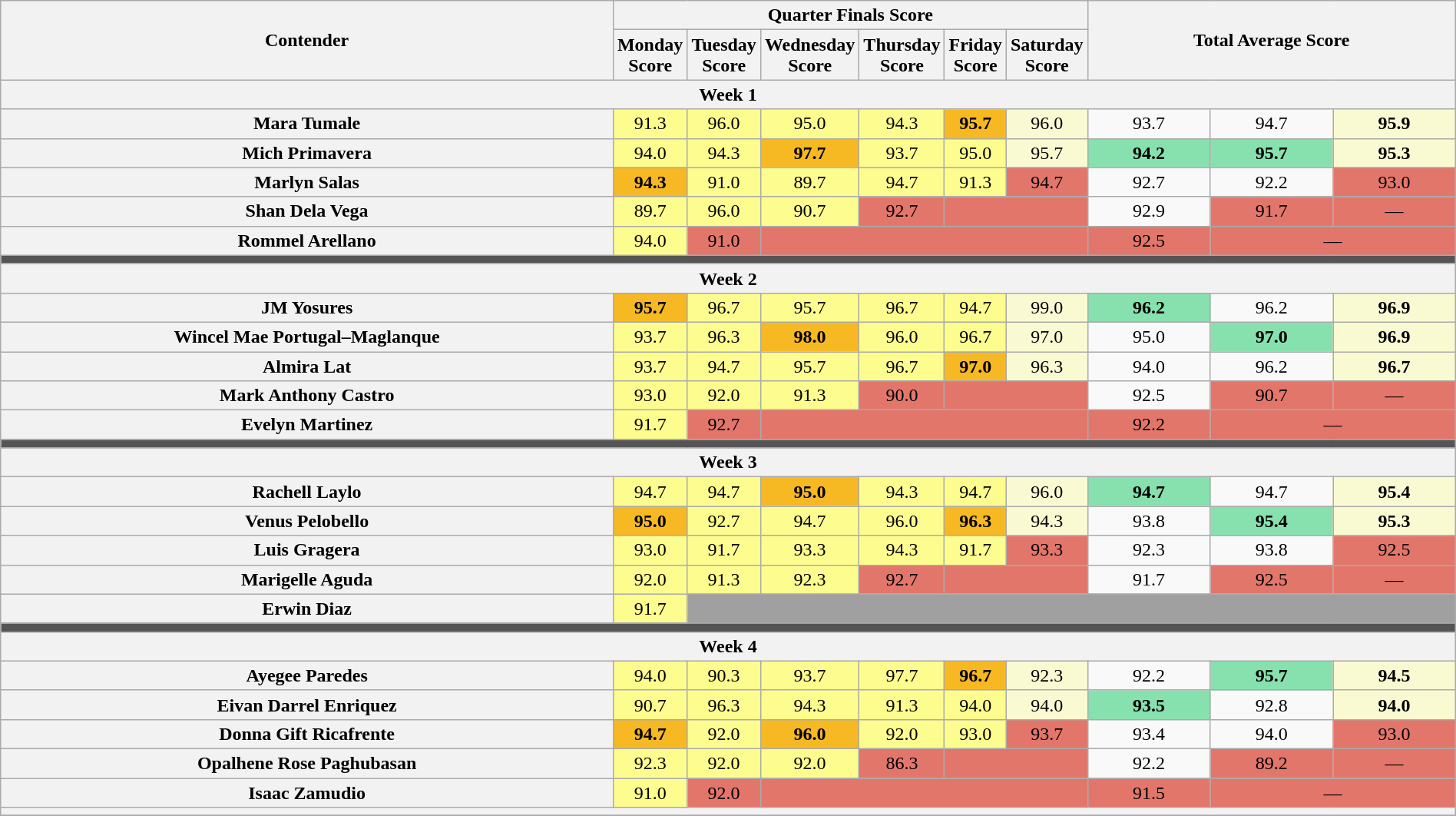<table class="wikitable mw-collapsible mw-collapsed" style="text-align:center; width:100%">
<tr>
<th rowspan="2">Contender</th>
<th colspan="6" width=28%>Quarter Finals Score</th>
<th colspan="3" rowspan="2">Total Average Score</th>
</tr>
<tr>
<th>Monday Score</th>
<th>Tuesday Score</th>
<th>Wednesday Score</th>
<th>Thursday Score</th>
<th>Friday Score</th>
<th>Saturday Score</th>
</tr>
<tr>
<th colspan="10">Week 1</th>
</tr>
<tr>
<th>Mara Tumale</th>
<td style="background-color:#FDFC8F;">91.3</td>
<td style="background-color:#FDFC8F;">96.0</td>
<td style="background-color:#FDFC8F;">95.0</td>
<td style="background-color:#FDFC8F;">94.3</td>
<td style="background-color:#F6B923;"><strong>95.7</strong></td>
<td style="background-color:#FAFAD2;">96.0</td>
<td>93.7</td>
<td>94.7</td>
<td style="background-color:#FAFAD2;"><strong>95.9</strong></td>
</tr>
<tr>
<th>Mich Primavera</th>
<td style="background-color:#FDFC8F;">94.0</td>
<td style="background-color:#FDFC8F;">94.3</td>
<td style="background-color:#F6B923;"><strong>97.7</strong></td>
<td style="background-color:#FDFC8F;">93.7</td>
<td style="background-color:#FDFC8F;">95.0</td>
<td style="background-color:#FAFAD2;">95.7</td>
<td style="background-color:#87E1AE;"><strong>94.2</strong></td>
<td style="background-color:#87E1AE;"><strong>95.7</strong></td>
<td style="background-color:#FAFAD2;"><strong>95.3</strong></td>
</tr>
<tr>
<th>Marlyn Salas</th>
<td style="background-color:#F6B923;"><strong>94.3</strong></td>
<td style="background-color:#FDFC8F;">91.0</td>
<td style="background-color:#FDFC8F;">89.7</td>
<td style="background-color:#FDFC8F;">94.7</td>
<td style="background-color:#FDFC8F;">91.3</td>
<td style="background-color:#E3766B;">94.7</td>
<td>92.7</td>
<td>92.2</td>
<td style="background-color:#E3766B;">93.0</td>
</tr>
<tr>
<th>Shan Dela Vega</th>
<td style="background-color:#FDFC8F;">89.7</td>
<td style="background-color:#FDFC8F;">96.0</td>
<td style="background-color:#FDFC8F;">90.7</td>
<td style="background-color:#E3766B;">92.7</td>
<td colspan="2" style="background-color:#E3766B;"></td>
<td>92.9</td>
<td style="background-color:#E3766B;">91.7</td>
<td style="background-color:#E3766B;">—</td>
</tr>
<tr>
<th>Rommel Arellano</th>
<td style="background-color:#FDFC8F;">94.0</td>
<td style="background-color:#E3766B;">91.0</td>
<td colspan="4" style="background-color:#E3766B;"></td>
<td style="background-color:#E3766B;">92.5</td>
<td colspan="2" style="background-color:#E3766B;">—</td>
</tr>
<tr>
<th colspan="10" style="background:#555;"></th>
</tr>
<tr>
<th colspan="10">Week 2</th>
</tr>
<tr>
<th>JM Yosures</th>
<td style="background-color:#F6B923;"><strong>95.7</strong></td>
<td style="background-color:#FDFC8F;">96.7</td>
<td style="background-color:#FDFC8F;">95.7</td>
<td style="background-color:#FDFC8F;">96.7</td>
<td style="background-color:#FDFC8F;">94.7</td>
<td style="background-color:#FAFAD2;">99.0</td>
<td style="background-color:#87E1AE;"><strong>96.2</strong></td>
<td>96.2</td>
<td style="background:#FAFAD2;"><strong>96.9</strong></td>
</tr>
<tr>
<th>Wincel Mae Portugal–Maglanque</th>
<td style="background-color:#FDFC8F;">93.7</td>
<td style="background-color:#FDFC8F;">96.3</td>
<td style="background-color:#F6B923;"><strong>98.0</strong></td>
<td style="background-color:#FDFC8F;">96.0</td>
<td style="background-color:#FDFC8F;">96.7</td>
<td style="background-color:#FAFAD2;">97.0</td>
<td>95.0</td>
<td style="background-color:#87E1AE;"><strong>97.0</strong></td>
<td style="background-color:#FAFAD2;"><strong>96.9</strong></td>
</tr>
<tr>
<th>Almira Lat</th>
<td style="background-color:#FDFC8F;">93.7</td>
<td style="background-color:#FDFC8F;">94.7</td>
<td style="background-color:#FDFC8F;">95.7</td>
<td style="background-color:#FDFC8F;">96.7</td>
<td style="background-color:#F6B923;"><strong>97.0</strong></td>
<td style="background-color:#FAFAD2;">96.3</td>
<td>94.0</td>
<td>96.2</td>
<td style="background-color:#FAFAD2;"><strong>96.7</strong></td>
</tr>
<tr>
<th>Mark Anthony Castro</th>
<td style="background-color:#FDFC8F;">93.0</td>
<td style="background-color:#FDFC8F;">92.0</td>
<td style="background-color:#FDFC8F;">91.3</td>
<td style="background-color:#E3766B;">90.0</td>
<td colspan="2" style="background-color:#E3766B;"></td>
<td>92.5</td>
<td style="background-color:#E3766B;">90.7</td>
<td style="background-color:#E3766B;">—</td>
</tr>
<tr>
<th>Evelyn Martinez</th>
<td style="background-color:#FDFC8F;">91.7</td>
<td style="background-color:#E3766B;">92.7</td>
<td colspan="4" style="background-color:#E3766B;"></td>
<td style="background-color:#E3766B;">92.2</td>
<td colspan="2" style="background-color:#E3766B;">—</td>
</tr>
<tr>
<th colspan="10" style="background:#555;"></th>
</tr>
<tr>
<th colspan="10">Week 3</th>
</tr>
<tr>
<th>Rachell Laylo</th>
<td style="background-color:#FDFC8F;">94.7</td>
<td style="background-color:#FDFC8F;">94.7</td>
<td style="background-color:#F6B923;"><strong>95.0</strong></td>
<td style="background-color:#FDFC8F;">94.3</td>
<td style="background-color:#FDFC8F;">94.7</td>
<td style="background-color:#FAFAD2;">96.0</td>
<td style="background-color:#87E1AE;"><strong>94.7</strong></td>
<td>94.7</td>
<td style="background:#FAFAD2;"><strong>95.4</strong></td>
</tr>
<tr>
<th>Venus Pelobello</th>
<td style="background-color:#F6B923;"><strong>95.0</strong></td>
<td style="background-color:#FDFC8F;">92.7</td>
<td style="background-color:#FDFC8F;">94.7</td>
<td style="background-color:#FDFC8F;">96.0</td>
<td style="background-color:#F6B923;"><strong>96.3</strong></td>
<td style="background-color:#FAFAD2;">94.3</td>
<td>93.8</td>
<td style="background-color:#87E1AE;"><strong>95.4</strong></td>
<td style="background-color:#FAFAD2;"><strong>95.3</strong></td>
</tr>
<tr>
<th>Luis Gragera</th>
<td style="background-color:#FDFC8F;">93.0</td>
<td style="background-color:#FDFC8F;">91.7</td>
<td style="background-color:#FDFC8F;">93.3</td>
<td style="background-color:#FDFC8F;">94.3</td>
<td style="background-color:#FDFC8F;">91.7</td>
<td style="background-color:#E3766B;">93.3</td>
<td>92.3</td>
<td>93.8</td>
<td style="background-color:#E3766B;">92.5</td>
</tr>
<tr>
<th>Marigelle Aguda</th>
<td style="background-color:#FDFC8F;">92.0</td>
<td style="background-color:#FDFC8F;">91.3</td>
<td style="background-color:#FDFC8F;">92.3</td>
<td style="background-color:#E3766B;">92.7</td>
<td colspan="2" style="background-color:#E3766B;"></td>
<td>91.7</td>
<td style="background-color:#E3766B;">92.5</td>
<td style="background-color:#E3766B;">—</td>
</tr>
<tr>
<th>Erwin Diaz</th>
<td style="background-color:#FDFC8F;">91.7</td>
<td colspan="8" style="background-color:#a0a0a0;"></td>
</tr>
<tr>
<th colspan="10" style="background:#555;"></th>
</tr>
<tr>
<th colspan="10">Week 4</th>
</tr>
<tr>
<th>Ayegee Paredes</th>
<td style="background-color:#FDFC8F;">94.0</td>
<td style="background-color:#FDFC8F;">90.3</td>
<td style="background-color:#FDFC8F;">93.7</td>
<td style="background-color:#FDFC8F;">97.7</td>
<td style="background-color:#F6B923;"><strong>96.7</strong></td>
<td style="background-color:#FAFAD2;">92.3</td>
<td>92.2</td>
<td style="background-color:#87E1AE;"><strong>95.7</strong></td>
<td style="background-color:#FAFAD2;"><strong>94.5</strong></td>
</tr>
<tr>
<th>Eivan Darrel Enriquez</th>
<td style="background-color:#FDFC8F;">90.7</td>
<td style="background-color:#FDFC8F;">96.3</td>
<td style="background-color:#FDFC8F;">94.3</td>
<td style="background-color:#FDFC8F;">91.3</td>
<td style="background-color:#FDFC8F;">94.0</td>
<td style="background-color:#FAFAD2;">94.0</td>
<td style="background-color:#87E1AE;"><strong>93.5</strong></td>
<td>92.8</td>
<td style="background-color:#FAFAD2;"><strong>94.0</strong></td>
</tr>
<tr>
<th>Donna Gift Ricafrente</th>
<td style="background-color:#F6B923;"><strong>94.7</strong></td>
<td style="background-color:#FDFC8F;">92.0</td>
<td style="background-color:#F6B923;"><strong>96.0</strong></td>
<td style="background-color:#FDFC8F;">92.0</td>
<td style="background-color:#FDFC8F;">93.0</td>
<td style="background-color:#E3766B;">93.7</td>
<td>93.4</td>
<td>94.0</td>
<td style="background-color:#E3766B;">93.0</td>
</tr>
<tr>
<th>Opalhene Rose Paghubasan</th>
<td style="background-color:#FDFC8F;">92.3</td>
<td style="background-color:#FDFC8F;">92.0</td>
<td style="background-color:#FDFC8F;">92.0</td>
<td style="background-color:#E3766B;">86.3</td>
<td colspan="2" style="background-color:#E3766B;"></td>
<td>92.2</td>
<td style="background-color:#E3766B;">89.2</td>
<td style="background-color:#E3766B;">—</td>
</tr>
<tr>
<th>Isaac Zamudio</th>
<td style="background-color:#FDFC8F;">91.0</td>
<td style="background-color:#E3766B;">92.0</td>
<td colspan="4" style="background-color:#E3766B;"></td>
<td style="background-color:#E3766B;">91.5</td>
<td colspan="2" style="background-color:#E3766B;">—</td>
</tr>
<tr>
<th colspan="10" style="background#555;"></th>
</tr>
<tr>
</tr>
</table>
